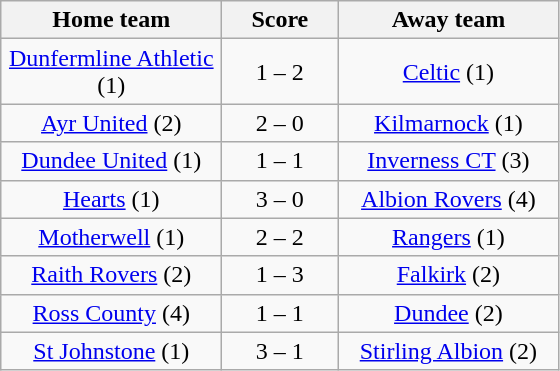<table class="wikitable" style="text-align: center">
<tr>
<th width=140>Home team</th>
<th width=70>Score</th>
<th width=140>Away team</th>
</tr>
<tr>
<td><a href='#'>Dunfermline Athletic</a> (1)</td>
<td>1 – 2</td>
<td><a href='#'>Celtic</a> (1)</td>
</tr>
<tr>
<td><a href='#'>Ayr United</a> (2)</td>
<td>2 – 0</td>
<td><a href='#'>Kilmarnock</a> (1)</td>
</tr>
<tr>
<td><a href='#'>Dundee United</a> (1)</td>
<td>1 – 1</td>
<td><a href='#'>Inverness CT</a> (3)</td>
</tr>
<tr>
<td><a href='#'>Hearts</a> (1)</td>
<td>3 – 0</td>
<td><a href='#'>Albion Rovers</a> (4)</td>
</tr>
<tr>
<td><a href='#'>Motherwell</a> (1)</td>
<td>2 – 2</td>
<td><a href='#'>Rangers</a> (1)</td>
</tr>
<tr>
<td><a href='#'>Raith Rovers</a> (2)</td>
<td>1 – 3</td>
<td><a href='#'>Falkirk</a> (2)</td>
</tr>
<tr>
<td><a href='#'>Ross County</a> (4)</td>
<td>1 – 1</td>
<td><a href='#'>Dundee</a> (2)</td>
</tr>
<tr>
<td><a href='#'>St Johnstone</a> (1)</td>
<td>3 – 1</td>
<td><a href='#'>Stirling Albion</a> (2)</td>
</tr>
</table>
